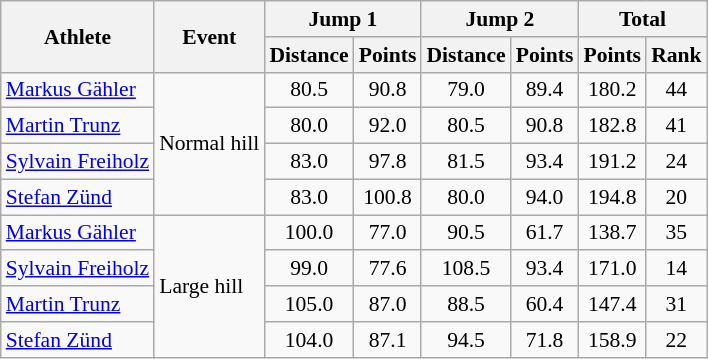<table class="wikitable" style="font-size:90%">
<tr>
<th rowspan="2">Athlete</th>
<th rowspan="2">Event</th>
<th colspan="2">Jump 1</th>
<th colspan="2">Jump 2</th>
<th colspan="2">Total</th>
</tr>
<tr>
<th>Distance</th>
<th>Points</th>
<th>Distance</th>
<th>Points</th>
<th>Points</th>
<th>Rank</th>
</tr>
<tr>
<td><a href='#'>Markus Gähler</a></td>
<td rowspan="4">Normal hill</td>
<td align="center">80.5</td>
<td align="center">90.8</td>
<td align="center">79.0</td>
<td align="center">89.4</td>
<td align="center">180.2</td>
<td align="center">44</td>
</tr>
<tr>
<td><a href='#'>Martin Trunz</a></td>
<td align="center">80.0</td>
<td align="center">92.0</td>
<td align="center">80.5</td>
<td align="center">90.8</td>
<td align="center">182.8</td>
<td align="center">41</td>
</tr>
<tr>
<td><a href='#'>Sylvain Freiholz</a></td>
<td align="center">83.0</td>
<td align="center">97.8</td>
<td align="center">81.5</td>
<td align="center">93.4</td>
<td align="center">191.2</td>
<td align="center">24</td>
</tr>
<tr>
<td><a href='#'>Stefan Zünd</a></td>
<td align="center">83.0</td>
<td align="center">100.8</td>
<td align="center">80.0</td>
<td align="center">94.0</td>
<td align="center">194.8</td>
<td align="center">20</td>
</tr>
<tr>
<td><a href='#'>Markus Gähler</a></td>
<td rowspan="4">Large hill</td>
<td align="center">100.0</td>
<td align="center">77.0</td>
<td align="center">90.5</td>
<td align="center">61.7</td>
<td align="center">138.7</td>
<td align="center">35</td>
</tr>
<tr>
<td><a href='#'>Sylvain Freiholz</a></td>
<td align="center">99.0</td>
<td align="center">77.6</td>
<td align="center">108.5</td>
<td align="center">93.4</td>
<td align="center">171.0</td>
<td align="center">14</td>
</tr>
<tr>
<td><a href='#'>Martin Trunz</a></td>
<td align="center">105.0</td>
<td align="center">87.0</td>
<td align="center">88.5</td>
<td align="center">60.4</td>
<td align="center">147.4</td>
<td align="center">31</td>
</tr>
<tr>
<td><a href='#'>Stefan Zünd</a></td>
<td align="center">104.0</td>
<td align="center">87.1</td>
<td align="center">94.5</td>
<td align="center">71.8</td>
<td align="center">158.9</td>
<td align="center">22</td>
</tr>
</table>
